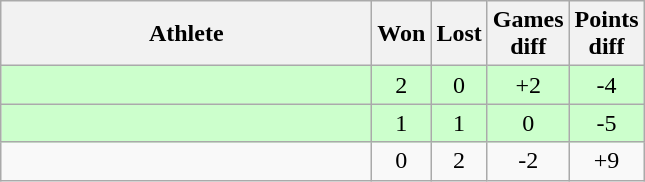<table class="wikitable">
<tr>
<th style="width:15em">Athlete</th>
<th>Won</th>
<th>Lost</th>
<th>Games<br>diff</th>
<th>Points<br>diff</th>
</tr>
<tr bgcolor="#ccffcc">
<td></td>
<td align="center">2</td>
<td align="center">0</td>
<td align="center">+2</td>
<td align="center">-4</td>
</tr>
<tr bgcolor="#ccffcc">
<td></td>
<td align="center">1</td>
<td align="center">1</td>
<td align="center">0</td>
<td align="center">-5</td>
</tr>
<tr>
<td></td>
<td align="center">0</td>
<td align="center">2</td>
<td align="center">-2</td>
<td align="center">+9</td>
</tr>
</table>
